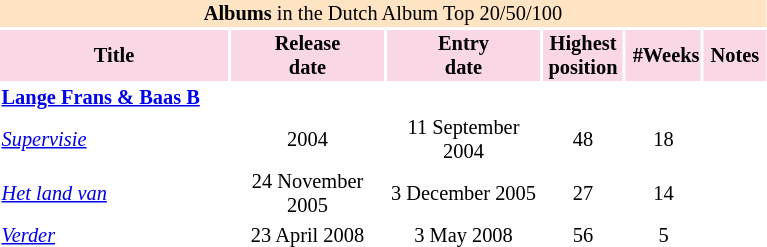<table class="toccolours vatop" style="margin:0.5em 1em 0.5em 0; font-size: 85%; text-align:center;">
<tr>
<td colspan="6" style="background:bisque;"><strong>Albums</strong> in the Dutch Album Top 20/50/100</td>
</tr>
<tr style="background:#fad7e7;">
<th width=150>Title</th>
<th width=100><strong>Release<br>date</strong></th>
<th width=100><strong>Entry<br>date</strong></th>
<th><strong> Highest <br>position</strong></th>
<th><strong> #Weeks</strong></th>
<th><strong> Notes </strong></th>
</tr>
<tr style="text-align:center;">
<td align=left><strong><a href='#'>Lange Frans & Baas B</a></strong></td>
</tr>
<tr style="text-align:center;">
<td align=left><em><a href='#'>Supervisie</a></em></td>
<td>2004</td>
<td>11 September 2004</td>
<td>48</td>
<td>18</td>
<td></td>
</tr>
<tr style="text-align:center;">
<td align=left><em><a href='#'>Het land van</a></em></td>
<td>24 November 2005</td>
<td>3 December 2005</td>
<td>27</td>
<td>14</td>
<td></td>
</tr>
<tr style="text-align:center;">
<td align=left><em><a href='#'>Verder</a></em></td>
<td>23 April 2008</td>
<td>3 May 2008</td>
<td>56</td>
<td>5</td>
<td></td>
</tr>
</table>
